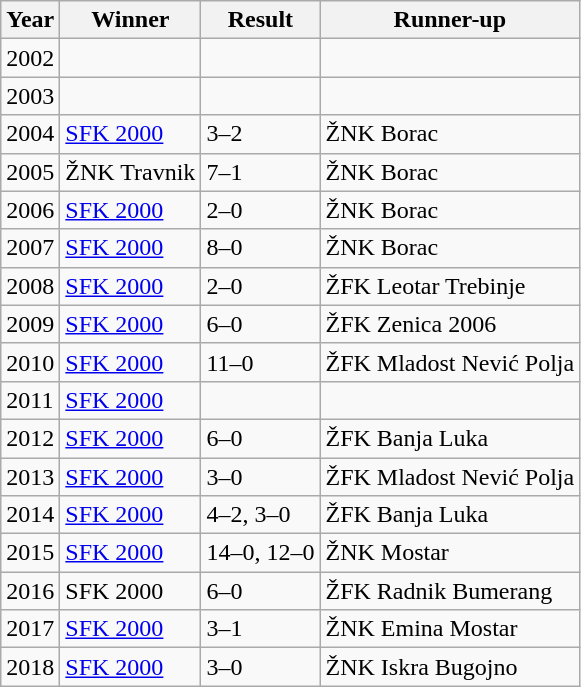<table class="sortable wikitable">
<tr>
<th>Year</th>
<th>Winner</th>
<th>Result</th>
<th>Runner-up</th>
</tr>
<tr>
<td>2002</td>
<td></td>
<td></td>
<td></td>
</tr>
<tr>
<td>2003</td>
<td></td>
<td></td>
<td></td>
</tr>
<tr>
<td>2004</td>
<td><a href='#'>SFK 2000</a></td>
<td>3–2</td>
<td>ŽNK Borac</td>
</tr>
<tr>
<td>2005</td>
<td>ŽNK Travnik</td>
<td>7–1</td>
<td>ŽNK Borac</td>
</tr>
<tr>
<td>2006</td>
<td><a href='#'>SFK 2000</a></td>
<td>2–0</td>
<td>ŽNK Borac</td>
</tr>
<tr>
<td>2007</td>
<td><a href='#'>SFK 2000</a></td>
<td>8–0</td>
<td>ŽNK Borac</td>
</tr>
<tr>
<td>2008</td>
<td><a href='#'>SFK 2000</a></td>
<td>2–0</td>
<td>ŽFK Leotar Trebinje</td>
</tr>
<tr>
<td>2009</td>
<td><a href='#'>SFK 2000</a></td>
<td>6–0</td>
<td>ŽFK Zenica 2006</td>
</tr>
<tr>
<td>2010</td>
<td><a href='#'>SFK 2000</a></td>
<td>11–0</td>
<td>ŽFK Mladost Nević Polja</td>
</tr>
<tr>
<td>2011</td>
<td><a href='#'>SFK 2000</a></td>
<td></td>
<td></td>
</tr>
<tr>
<td>2012</td>
<td><a href='#'>SFK 2000</a></td>
<td>6–0</td>
<td>ŽFK Banja Luka</td>
</tr>
<tr>
<td>2013</td>
<td><a href='#'>SFK 2000</a></td>
<td>3–0</td>
<td>ŽFK Mladost Nević Polja</td>
</tr>
<tr>
<td>2014</td>
<td><a href='#'>SFK 2000</a></td>
<td>4–2, 3–0</td>
<td>ŽFK Banja Luka</td>
</tr>
<tr>
<td>2015</td>
<td><a href='#'>SFK 2000</a></td>
<td>14–0, 12–0</td>
<td>ŽNK Mostar</td>
</tr>
<tr>
<td>2016</td>
<td>SFK 2000</td>
<td>6–0</td>
<td>ŽFK Radnik Bumerang</td>
</tr>
<tr>
<td>2017</td>
<td><a href='#'>SFK 2000</a></td>
<td>3–1</td>
<td>ŽNK Emina Mostar</td>
</tr>
<tr>
<td>2018</td>
<td><a href='#'>SFK 2000</a></td>
<td>3–0</td>
<td>ŽNK Iskra Bugojno</td>
</tr>
</table>
